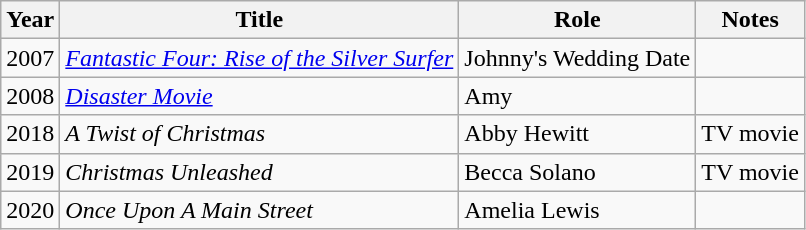<table class="wikitable sortable" class="wikitable">
<tr>
<th>Year</th>
<th>Title</th>
<th>Role</th>
<th>Notes</th>
</tr>
<tr>
<td>2007</td>
<td><em><a href='#'>Fantastic Four: Rise of the Silver Surfer</a></em></td>
<td>Johnny's Wedding Date</td>
<td></td>
</tr>
<tr>
<td>2008</td>
<td><em><a href='#'>Disaster Movie</a></em></td>
<td>Amy</td>
<td></td>
</tr>
<tr>
<td>2018</td>
<td><em>A Twist of Christmas</em></td>
<td>Abby Hewitt</td>
<td>TV movie</td>
</tr>
<tr>
<td>2019</td>
<td><em>Christmas Unleashed</em></td>
<td>Becca Solano</td>
<td>TV movie</td>
</tr>
<tr>
<td>2020</td>
<td><em>Once Upon A Main Street</em></td>
<td>Amelia Lewis</td>
<td></td>
</tr>
</table>
